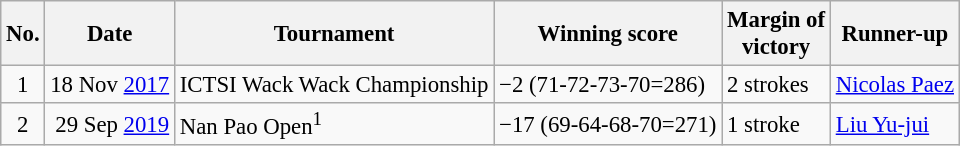<table class="wikitable" style="font-size:95%;">
<tr>
<th>No.</th>
<th>Date</th>
<th>Tournament</th>
<th>Winning score</th>
<th>Margin of<br>victory</th>
<th>Runner-up</th>
</tr>
<tr>
<td align=center>1</td>
<td align=right>18 Nov <a href='#'>2017</a></td>
<td>ICTSI Wack Wack Championship</td>
<td>−2 (71-72-73-70=286)</td>
<td>2 strokes</td>
<td> <a href='#'>Nicolas Paez</a></td>
</tr>
<tr>
<td align=center>2</td>
<td align=right>29 Sep <a href='#'>2019</a></td>
<td>Nan Pao Open<sup>1</sup></td>
<td>−17 (69-64-68-70=271)</td>
<td>1 stroke</td>
<td> <a href='#'>Liu Yu-jui</a></td>
</tr>
</table>
